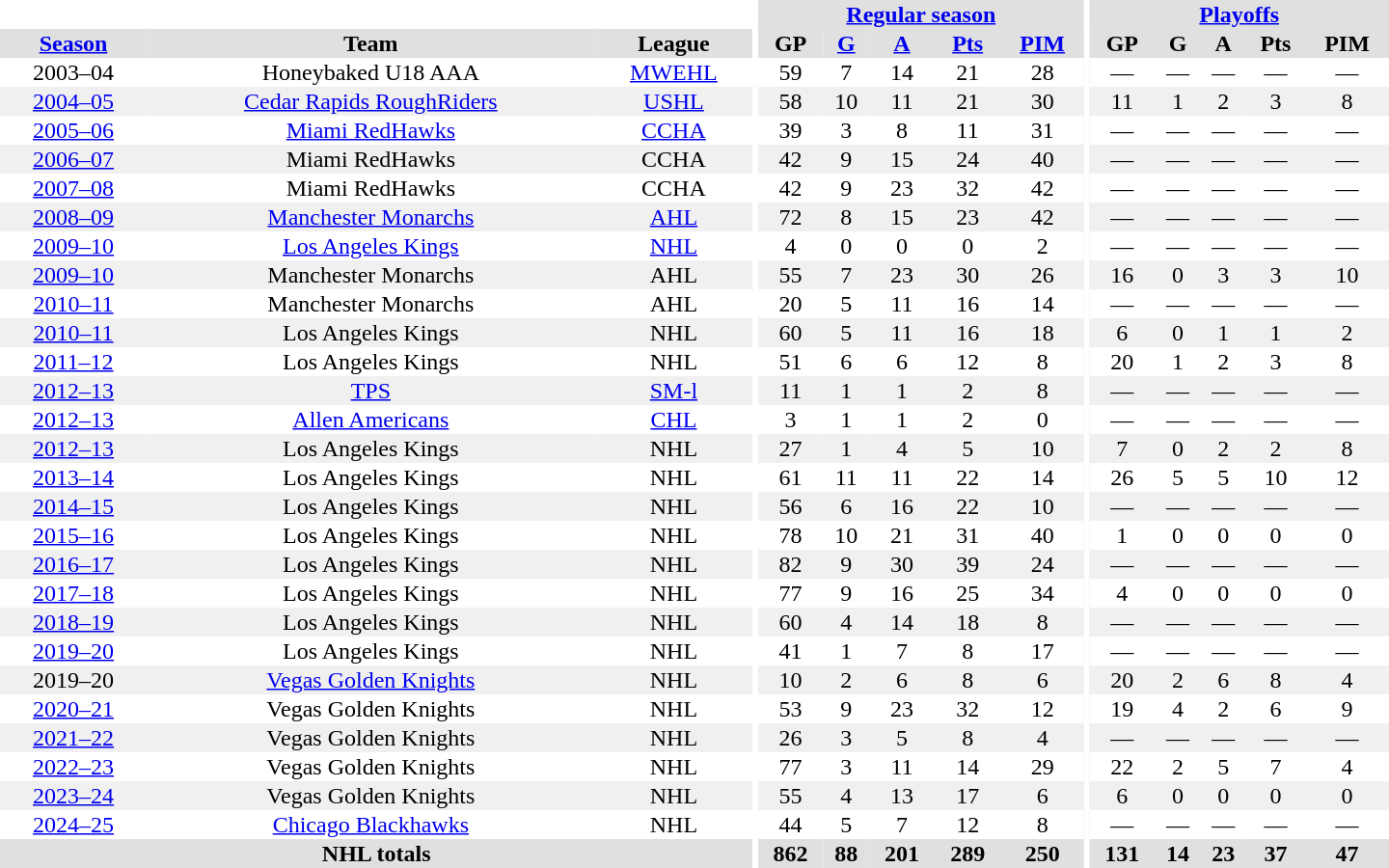<table border="0" cellpadding="1" cellspacing="0" style="text-align:center; width:60em;">
<tr bgcolor="#e0e0e0">
<th colspan="3" bgcolor="#ffffff"></th>
<th rowspan="99" bgcolor="#ffffff"></th>
<th colspan="5"><a href='#'>Regular season</a></th>
<th rowspan="99" bgcolor="#ffffff"></th>
<th colspan="5"><a href='#'>Playoffs</a></th>
</tr>
<tr bgcolor="#e0e0e0">
<th><a href='#'>Season</a></th>
<th>Team</th>
<th>League</th>
<th>GP</th>
<th><a href='#'>G</a></th>
<th><a href='#'>A</a></th>
<th><a href='#'>Pts</a></th>
<th><a href='#'>PIM</a></th>
<th>GP</th>
<th>G</th>
<th>A</th>
<th>Pts</th>
<th>PIM</th>
</tr>
<tr>
<td>2003–04</td>
<td>Honeybaked U18 AAA</td>
<td><a href='#'>MWEHL</a></td>
<td>59</td>
<td>7</td>
<td>14</td>
<td>21</td>
<td>28</td>
<td>—</td>
<td>—</td>
<td>—</td>
<td>—</td>
<td>—</td>
</tr>
<tr bgcolor="#f0f0f0">
<td><a href='#'>2004–05</a></td>
<td><a href='#'>Cedar Rapids RoughRiders</a></td>
<td><a href='#'>USHL</a></td>
<td>58</td>
<td>10</td>
<td>11</td>
<td>21</td>
<td>30</td>
<td>11</td>
<td>1</td>
<td>2</td>
<td>3</td>
<td>8</td>
</tr>
<tr>
<td><a href='#'>2005–06</a></td>
<td><a href='#'>Miami RedHawks</a></td>
<td><a href='#'>CCHA</a></td>
<td>39</td>
<td>3</td>
<td>8</td>
<td>11</td>
<td>31</td>
<td>—</td>
<td>—</td>
<td>—</td>
<td>—</td>
<td>—</td>
</tr>
<tr bgcolor="#f0f0f0">
<td><a href='#'>2006–07</a></td>
<td>Miami RedHawks</td>
<td>CCHA</td>
<td>42</td>
<td>9</td>
<td>15</td>
<td>24</td>
<td>40</td>
<td>—</td>
<td>—</td>
<td>—</td>
<td>—</td>
<td>—</td>
</tr>
<tr>
<td><a href='#'>2007–08</a></td>
<td>Miami RedHawks</td>
<td>CCHA</td>
<td>42</td>
<td>9</td>
<td>23</td>
<td>32</td>
<td>42</td>
<td>—</td>
<td>—</td>
<td>—</td>
<td>—</td>
<td>—</td>
</tr>
<tr bgcolor="#f0f0f0">
<td><a href='#'>2008–09</a></td>
<td><a href='#'>Manchester Monarchs</a></td>
<td><a href='#'>AHL</a></td>
<td>72</td>
<td>8</td>
<td>15</td>
<td>23</td>
<td>42</td>
<td>—</td>
<td>—</td>
<td>—</td>
<td>—</td>
<td>—</td>
</tr>
<tr>
<td><a href='#'>2009–10</a></td>
<td><a href='#'>Los Angeles Kings</a></td>
<td><a href='#'>NHL</a></td>
<td>4</td>
<td>0</td>
<td>0</td>
<td>0</td>
<td>2</td>
<td>—</td>
<td>—</td>
<td>—</td>
<td>—</td>
<td>—</td>
</tr>
<tr bgcolor="#f0f0f0">
<td><a href='#'>2009–10</a></td>
<td>Manchester Monarchs</td>
<td>AHL</td>
<td>55</td>
<td>7</td>
<td>23</td>
<td>30</td>
<td>26</td>
<td>16</td>
<td>0</td>
<td>3</td>
<td>3</td>
<td>10</td>
</tr>
<tr>
<td><a href='#'>2010–11</a></td>
<td>Manchester Monarchs</td>
<td>AHL</td>
<td>20</td>
<td>5</td>
<td>11</td>
<td>16</td>
<td>14</td>
<td>—</td>
<td>—</td>
<td>—</td>
<td>—</td>
<td>—</td>
</tr>
<tr bgcolor="#f0f0f0">
<td><a href='#'>2010–11</a></td>
<td>Los Angeles Kings</td>
<td>NHL</td>
<td>60</td>
<td>5</td>
<td>11</td>
<td>16</td>
<td>18</td>
<td>6</td>
<td>0</td>
<td>1</td>
<td>1</td>
<td>2</td>
</tr>
<tr>
<td><a href='#'>2011–12</a></td>
<td>Los Angeles Kings</td>
<td>NHL</td>
<td>51</td>
<td>6</td>
<td>6</td>
<td>12</td>
<td>8</td>
<td>20</td>
<td>1</td>
<td>2</td>
<td>3</td>
<td>8</td>
</tr>
<tr bgcolor="#f0f0f0">
<td><a href='#'>2012–13</a></td>
<td><a href='#'>TPS</a></td>
<td><a href='#'>SM-l</a></td>
<td>11</td>
<td>1</td>
<td>1</td>
<td>2</td>
<td>8</td>
<td>—</td>
<td>—</td>
<td>—</td>
<td>—</td>
<td>—</td>
</tr>
<tr>
<td><a href='#'>2012–13</a></td>
<td><a href='#'>Allen Americans</a></td>
<td><a href='#'>CHL</a></td>
<td>3</td>
<td>1</td>
<td>1</td>
<td>2</td>
<td>0</td>
<td>—</td>
<td>—</td>
<td>—</td>
<td>—</td>
<td>—</td>
</tr>
<tr bgcolor="#f0f0f0">
<td><a href='#'>2012–13</a></td>
<td>Los Angeles Kings</td>
<td>NHL</td>
<td>27</td>
<td>1</td>
<td>4</td>
<td>5</td>
<td>10</td>
<td>7</td>
<td>0</td>
<td>2</td>
<td>2</td>
<td>8</td>
</tr>
<tr>
<td><a href='#'>2013–14</a></td>
<td>Los Angeles Kings</td>
<td>NHL</td>
<td>61</td>
<td>11</td>
<td>11</td>
<td>22</td>
<td>14</td>
<td>26</td>
<td>5</td>
<td>5</td>
<td>10</td>
<td>12</td>
</tr>
<tr bgcolor="#f0f0f0">
<td><a href='#'>2014–15</a></td>
<td>Los Angeles Kings</td>
<td>NHL</td>
<td>56</td>
<td>6</td>
<td>16</td>
<td>22</td>
<td>10</td>
<td>—</td>
<td>—</td>
<td>—</td>
<td>—</td>
<td>—</td>
</tr>
<tr>
<td><a href='#'>2015–16</a></td>
<td>Los Angeles Kings</td>
<td>NHL</td>
<td>78</td>
<td>10</td>
<td>21</td>
<td>31</td>
<td>40</td>
<td>1</td>
<td>0</td>
<td>0</td>
<td>0</td>
<td>0</td>
</tr>
<tr bgcolor="#f0f0f0">
<td><a href='#'>2016–17</a></td>
<td>Los Angeles Kings</td>
<td>NHL</td>
<td>82</td>
<td>9</td>
<td>30</td>
<td>39</td>
<td>24</td>
<td>—</td>
<td>—</td>
<td>—</td>
<td>—</td>
<td>—</td>
</tr>
<tr>
<td><a href='#'>2017–18</a></td>
<td>Los Angeles Kings</td>
<td>NHL</td>
<td>77</td>
<td>9</td>
<td>16</td>
<td>25</td>
<td>34</td>
<td>4</td>
<td>0</td>
<td>0</td>
<td>0</td>
<td>0</td>
</tr>
<tr bgcolor="#f0f0f0">
<td><a href='#'>2018–19</a></td>
<td>Los Angeles Kings</td>
<td>NHL</td>
<td>60</td>
<td>4</td>
<td>14</td>
<td>18</td>
<td>8</td>
<td>—</td>
<td>—</td>
<td>—</td>
<td>—</td>
<td>—</td>
</tr>
<tr>
<td><a href='#'>2019–20</a></td>
<td>Los Angeles Kings</td>
<td>NHL</td>
<td>41</td>
<td>1</td>
<td>7</td>
<td>8</td>
<td>17</td>
<td>—</td>
<td>—</td>
<td>—</td>
<td>—</td>
<td>—</td>
</tr>
<tr bgcolor="#f0f0f0">
<td>2019–20</td>
<td><a href='#'>Vegas Golden Knights</a></td>
<td>NHL</td>
<td>10</td>
<td>2</td>
<td>6</td>
<td>8</td>
<td>6</td>
<td>20</td>
<td>2</td>
<td>6</td>
<td>8</td>
<td>4</td>
</tr>
<tr>
<td><a href='#'>2020–21</a></td>
<td>Vegas Golden Knights</td>
<td>NHL</td>
<td>53</td>
<td>9</td>
<td>23</td>
<td>32</td>
<td>12</td>
<td>19</td>
<td>4</td>
<td>2</td>
<td>6</td>
<td>9</td>
</tr>
<tr bgcolor="#f0f0f0">
<td><a href='#'>2021–22</a></td>
<td>Vegas Golden Knights</td>
<td>NHL</td>
<td>26</td>
<td>3</td>
<td>5</td>
<td>8</td>
<td>4</td>
<td>—</td>
<td>—</td>
<td>—</td>
<td>—</td>
<td>—</td>
</tr>
<tr>
<td><a href='#'>2022–23</a></td>
<td>Vegas Golden Knights</td>
<td>NHL</td>
<td>77</td>
<td>3</td>
<td>11</td>
<td>14</td>
<td>29</td>
<td>22</td>
<td>2</td>
<td>5</td>
<td>7</td>
<td>4</td>
</tr>
<tr bgcolor="#f0f0f0">
<td><a href='#'>2023–24</a></td>
<td>Vegas Golden Knights</td>
<td>NHL</td>
<td>55</td>
<td>4</td>
<td>13</td>
<td>17</td>
<td>6</td>
<td>6</td>
<td>0</td>
<td>0</td>
<td>0</td>
<td>0</td>
</tr>
<tr>
<td><a href='#'>2024–25</a></td>
<td><a href='#'>Chicago Blackhawks</a></td>
<td>NHL</td>
<td>44</td>
<td>5</td>
<td>7</td>
<td>12</td>
<td>8</td>
<td>—</td>
<td>—</td>
<td>—</td>
<td>—</td>
<td>—</td>
</tr>
<tr bgcolor="#e0e0e0">
<th colspan="3">NHL totals</th>
<th>862</th>
<th>88</th>
<th>201</th>
<th>289</th>
<th>250</th>
<th>131</th>
<th>14</th>
<th>23</th>
<th>37</th>
<th>47</th>
</tr>
</table>
